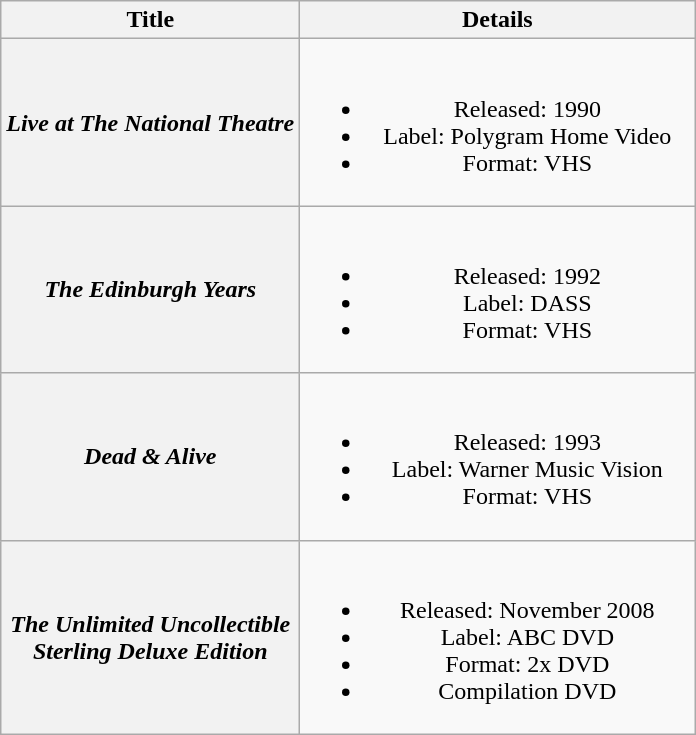<table class="wikitable plainrowheaders" style="text-align:center;" border="1">
<tr>
<th scope="col" style="width:12em;">Title</th>
<th scope="col" style="width:16em;">Details</th>
</tr>
<tr>
<th scope="row"><em>Live at The National Theatre</em></th>
<td><br><ul><li>Released: 1990</li><li>Label: Polygram Home Video</li><li>Format: VHS</li></ul></td>
</tr>
<tr>
<th scope="row"><em>The Edinburgh Years</em></th>
<td><br><ul><li>Released: 1992</li><li>Label: DASS</li><li>Format: VHS</li></ul></td>
</tr>
<tr>
<th scope="row"><em>Dead & Alive </em></th>
<td><br><ul><li>Released: 1993</li><li>Label: Warner Music Vision</li><li>Format: VHS</li></ul></td>
</tr>
<tr>
<th scope="row"><em>The Unlimited Uncollectible Sterling Deluxe Edition</em></th>
<td><br><ul><li>Released: November 2008</li><li>Label: ABC DVD</li><li>Format: 2x DVD</li><li>Compilation DVD</li></ul></td>
</tr>
</table>
